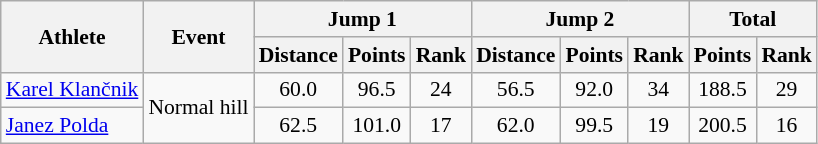<table class="wikitable" style="font-size:90%">
<tr>
<th rowspan="2">Athlete</th>
<th rowspan="2">Event</th>
<th colspan="3">Jump 1</th>
<th colspan="3">Jump 2</th>
<th colspan="2">Total</th>
</tr>
<tr>
<th>Distance</th>
<th>Points</th>
<th>Rank</th>
<th>Distance</th>
<th>Points</th>
<th>Rank</th>
<th>Points</th>
<th>Rank</th>
</tr>
<tr>
<td><a href='#'>Karel Klančnik</a></td>
<td rowspan="4">Normal hill</td>
<td align="center">60.0</td>
<td align="center">96.5</td>
<td align="center">24</td>
<td align="center">56.5</td>
<td align="center">92.0</td>
<td align="center">34</td>
<td align="center">188.5</td>
<td align="center">29</td>
</tr>
<tr>
<td><a href='#'>Janez Polda</a></td>
<td align="center">62.5</td>
<td align="center">101.0</td>
<td align="center">17</td>
<td align="center">62.0</td>
<td align="center">99.5</td>
<td align="center">19</td>
<td align="center">200.5</td>
<td align="center">16</td>
</tr>
</table>
